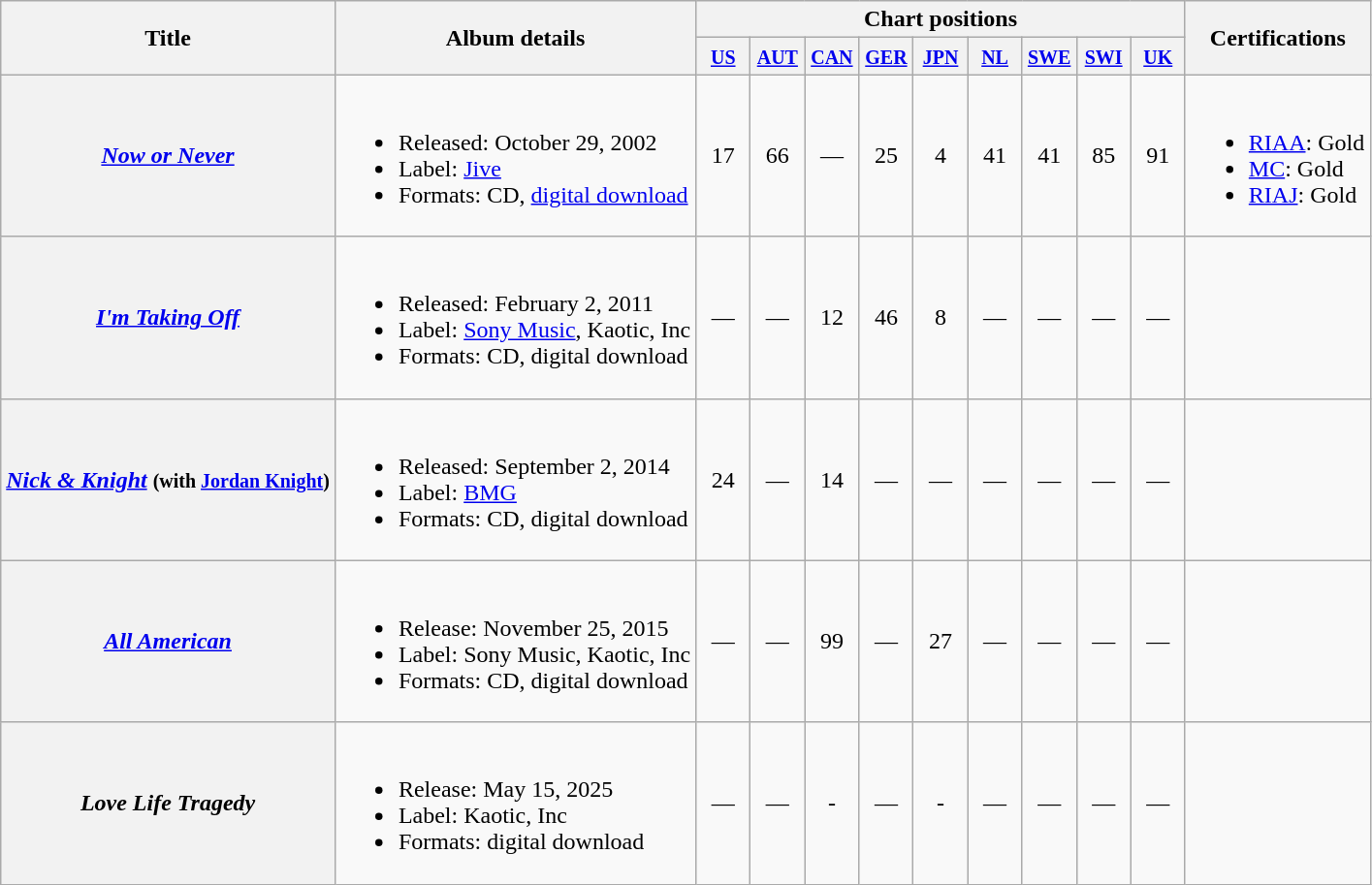<table class="wikitable plainrowheaders">
<tr>
<th rowspan=2>Title</th>
<th rowspan=2>Album details</th>
<th colspan=9>Chart positions</th>
<th rowspan=2 width=120>Certifications</th>
</tr>
<tr>
<th width=30><small><a href='#'>US</a></small><br></th>
<th width=30><small><a href='#'>AUT</a></small><br></th>
<th width=30><small><a href='#'>CAN</a></small><br></th>
<th width=30><small><a href='#'>GER</a></small><br></th>
<th width=30><small><a href='#'>JPN</a></small><br></th>
<th width=30><small><a href='#'>NL</a></small><br></th>
<th width=30><small><a href='#'>SWE</a></small><br></th>
<th width=30><small><a href='#'>SWI</a></small><br></th>
<th width=30><small><a href='#'>UK</a></small><br></th>
</tr>
<tr>
<th scope="row"><em><a href='#'>Now or Never</a></em></th>
<td><br><ul><li>Released: October 29, 2002</li><li>Label: <a href='#'>Jive</a></li><li>Formats: CD, <a href='#'>digital download</a></li></ul></td>
<td align=center>17</td>
<td align=center>66</td>
<td align=center>—</td>
<td align=center>25</td>
<td align=center>4</td>
<td align=center>41</td>
<td align=center>41</td>
<td align=center>85</td>
<td align=center>91</td>
<td><br><ul><li><a href='#'>RIAA</a>: Gold</li><li><a href='#'>MC</a>: Gold</li><li><a href='#'>RIAJ</a>: Gold</li></ul></td>
</tr>
<tr>
<th scope="row"><em><a href='#'>I'm Taking Off</a></em></th>
<td><br><ul><li>Released: February 2, 2011</li><li>Label: <a href='#'>Sony Music</a>, 	Kaotic, Inc</li><li>Formats: CD, digital download</li></ul></td>
<td align=center>—</td>
<td align=center>—</td>
<td align=center>12</td>
<td align=center>46</td>
<td align=center>8</td>
<td align=center>—</td>
<td align=center>—</td>
<td align=center>—</td>
<td align=center>—</td>
<td></td>
</tr>
<tr>
<th scope="row"><em><a href='#'>Nick & Knight</a></em> <small>(with <a href='#'>Jordan Knight</a>)</small></th>
<td><br><ul><li>Released: September 2, 2014</li><li>Label: <a href='#'>BMG</a></li><li>Formats: CD, digital download</li></ul></td>
<td align=center>24</td>
<td align=center>—</td>
<td align=center>14</td>
<td align=center>—</td>
<td align=center>—</td>
<td align=center>—</td>
<td align=center>—</td>
<td align=center>—</td>
<td align=center>—</td>
<td></td>
</tr>
<tr>
<th scope="row"><em><a href='#'>All American</a></em></th>
<td><br><ul><li>Release: November 25, 2015</li><li>Label: Sony Music, 	Kaotic, Inc</li><li>Formats: CD, digital download</li></ul></td>
<td align=center>—</td>
<td align=center>—</td>
<td align=center>99</td>
<td align=center>—</td>
<td align=center>27</td>
<td align=center>—</td>
<td align=center>—</td>
<td align=center>—</td>
<td align=center>—</td>
<td></td>
</tr>
<tr>
<th scope="row"><em>Love Life Tragedy</em></th>
<td><br><ul><li>Release: May 15, 2025</li><li>Label: Kaotic, Inc</li><li>Formats: digital download</li></ul></td>
<td align=center>—</td>
<td align=center>—</td>
<td align=center>-</td>
<td align=center>—</td>
<td align=center>-</td>
<td align=center>—</td>
<td align=center>—</td>
<td align=center>—</td>
<td align=center>—</td>
<td></td>
</tr>
</table>
